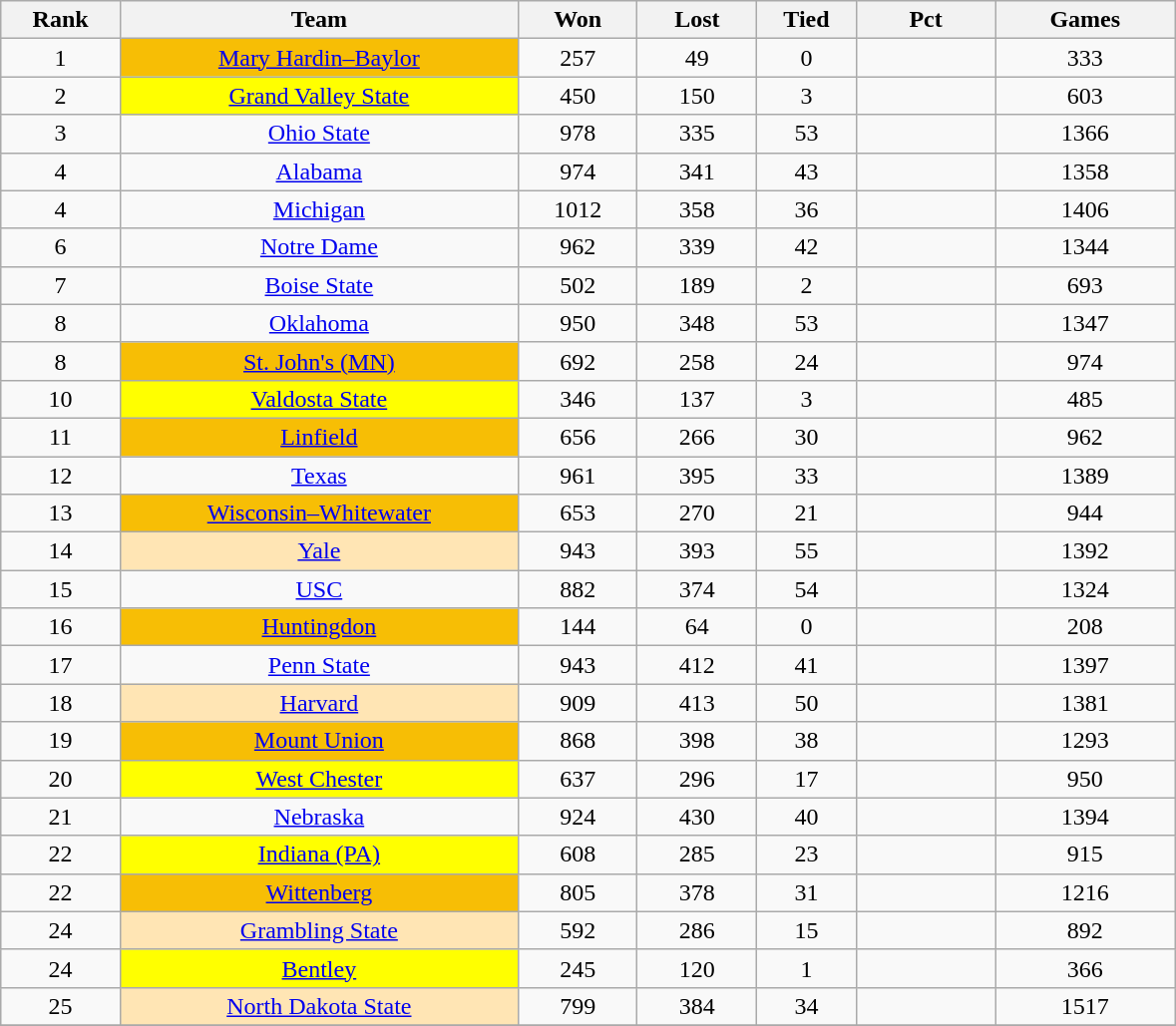<table class="wikitable sortable">
<tr>
<th bgcolor="#DDDDFF" width="6%">Rank</th>
<th bgcolor="#DDDDFF" width="20%">Team</th>
<th bgcolor="#DDDDFF" width="6%">Won</th>
<th bgcolor="#DDDDFF" width="6%">Lost</th>
<th bgcolor="#DDDDFF" width="5%">Tied</th>
<th bgcolor="#DDDDFF" width="7%">Pct</th>
<th bgcolor="#DDDDFF" width="9%">Games</th>
</tr>
<tr align="center">
<td>1</td>
<td bgcolor=#F7BE05><a href='#'>Mary Hardin–Baylor</a></td>
<td>257</td>
<td>49</td>
<td>0</td>
<td></td>
<td>333</td>
</tr>
<tr align="center">
<td>2</td>
<td bgcolor="#FFFF00"><a href='#'>Grand Valley State</a></td>
<td>450</td>
<td>150</td>
<td>3</td>
<td></td>
<td>603</td>
</tr>
<tr align="center">
<td>3</td>
<td><a href='#'>Ohio State</a></td>
<td>978</td>
<td>335</td>
<td>53</td>
<td></td>
<td>1366</td>
</tr>
<tr align="center">
<td>4</td>
<td><a href='#'>Alabama</a></td>
<td>974</td>
<td>341</td>
<td>43</td>
<td></td>
<td>1358</td>
</tr>
<tr align="center">
<td>4</td>
<td><a href='#'>Michigan</a></td>
<td>1012</td>
<td>358</td>
<td>36</td>
<td></td>
<td>1406</td>
</tr>
<tr align="center">
<td>6</td>
<td><a href='#'>Notre Dame</a></td>
<td>962</td>
<td>339</td>
<td>42</td>
<td></td>
<td>1344</td>
</tr>
<tr align="center">
<td>7</td>
<td><a href='#'>Boise State</a></td>
<td>502</td>
<td>189</td>
<td>2</td>
<td></td>
<td>693</td>
</tr>
<tr align="center">
<td>8</td>
<td><a href='#'>Oklahoma</a></td>
<td>950</td>
<td>348</td>
<td>53</td>
<td></td>
<td>1347</td>
</tr>
<tr align="center">
<td>8</td>
<td bgcolor=#F7BE05><a href='#'>St. John's (MN)</a></td>
<td>692</td>
<td>258</td>
<td>24</td>
<td></td>
<td>974</td>
</tr>
<tr align="center">
<td>10</td>
<td bgcolor=#FFFF00><a href='#'>Valdosta State</a></td>
<td>346</td>
<td>137</td>
<td>3</td>
<td></td>
<td>485</td>
</tr>
<tr align="center">
<td>11</td>
<td bgcolor=#F7BE05><a href='#'>Linfield</a></td>
<td>656</td>
<td>266</td>
<td>30</td>
<td></td>
<td>962</td>
</tr>
<tr align="center">
<td>12</td>
<td><a href='#'>Texas</a></td>
<td>961</td>
<td>395</td>
<td>33</td>
<td></td>
<td>1389</td>
</tr>
<tr align="center">
<td>13</td>
<td bgcolor="#F7BE05"><a href='#'>Wisconsin–Whitewater</a></td>
<td>653</td>
<td>270</td>
<td>21</td>
<td></td>
<td>944</td>
</tr>
<tr align="center">
<td>14</td>
<td bgcolor="#FFE5B4"><a href='#'>Yale</a></td>
<td>943</td>
<td>393</td>
<td>55</td>
<td></td>
<td>1392</td>
</tr>
<tr align="center">
<td>15</td>
<td><a href='#'>USC</a></td>
<td>882</td>
<td>374</td>
<td>54</td>
<td></td>
<td>1324</td>
</tr>
<tr align="center">
<td>16</td>
<td bgcolor="#F7BE05"><a href='#'>Huntingdon</a></td>
<td>144</td>
<td>64</td>
<td>0</td>
<td></td>
<td>208</td>
</tr>
<tr align="center">
<td>17</td>
<td><a href='#'>Penn State</a></td>
<td>943</td>
<td>412</td>
<td>41</td>
<td></td>
<td>1397</td>
</tr>
<tr align="center">
<td>18</td>
<td bgcolor="#FFE5B4"><a href='#'>Harvard</a></td>
<td>909</td>
<td>413</td>
<td>50</td>
<td></td>
<td>1381</td>
</tr>
<tr align="center">
<td>19</td>
<td bgcolor="#F7BE05"><a href='#'>Mount Union</a></td>
<td>868</td>
<td>398</td>
<td>38</td>
<td></td>
<td>1293</td>
</tr>
<tr align="center">
<td>20</td>
<td bgcolor=#FFFF00><a href='#'>West Chester</a></td>
<td>637</td>
<td>296</td>
<td>17</td>
<td></td>
<td>950</td>
</tr>
<tr align="center">
<td>21</td>
<td><a href='#'>Nebraska</a></td>
<td>924</td>
<td>430</td>
<td>40</td>
<td></td>
<td>1394</td>
</tr>
<tr align="center">
<td>22</td>
<td bgcolor=#FFFF00><a href='#'>Indiana (PA)</a></td>
<td>608</td>
<td>285</td>
<td>23</td>
<td></td>
<td>915</td>
</tr>
<tr align="center">
<td>22</td>
<td bgcolor="#F7BE05"><a href='#'>Wittenberg</a></td>
<td>805</td>
<td>378</td>
<td>31</td>
<td></td>
<td>1216</td>
</tr>
<tr align="center">
<td>24</td>
<td bgcolor="#FFE5B4"><a href='#'>Grambling State</a></td>
<td>592</td>
<td>286</td>
<td>15</td>
<td></td>
<td>892</td>
</tr>
<tr align="center">
<td>24</td>
<td bgcolor=#FFFF00><a href='#'>Bentley</a></td>
<td>245</td>
<td>120</td>
<td>1</td>
<td></td>
<td>366</td>
</tr>
<tr align="center">
<td>25</td>
<td bgcolor="#FFE5B4"><a href='#'>North Dakota State</a></td>
<td>799</td>
<td>384</td>
<td>34</td>
<td></td>
<td>1517</td>
</tr>
<tr align="center">
</tr>
</table>
